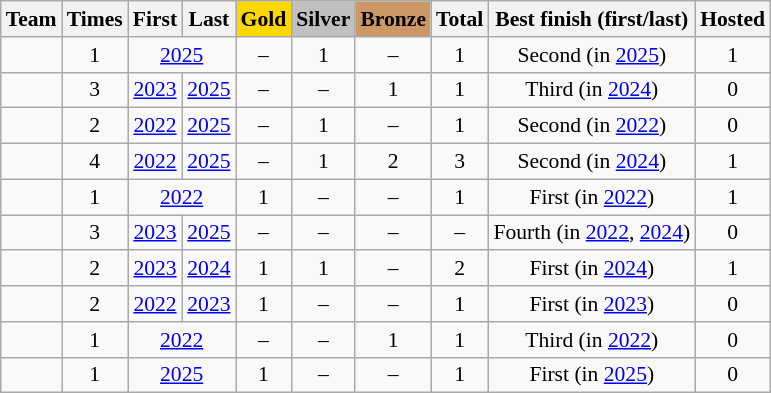<table class="wikitable sortable" style="text-align:center; font-size:90%;">
<tr>
<th>Team</th>
<th>Times</th>
<th>First</th>
<th>Last</th>
<th style="background:gold">Gold</th>
<th style="background:silver">Silver</th>
<th style="background:#c96">Bronze</th>
<th>Total</th>
<th>Best finish (first/last)</th>
<th>Hosted</th>
</tr>
<tr>
<td align=left></td>
<td>1</td>
<td colspan=2><a href='#'>2025</a></td>
<td>–</td>
<td>1</td>
<td>–</td>
<td>1</td>
<td>Second (in <a href='#'>2025</a>)</td>
<td>1</td>
</tr>
<tr>
<td align=left></td>
<td>3</td>
<td><a href='#'>2023</a></td>
<td><a href='#'>2025</a></td>
<td>–</td>
<td>–</td>
<td>1</td>
<td>1</td>
<td>Third (in <a href='#'>2024</a>)</td>
<td>0</td>
</tr>
<tr>
<td align=left></td>
<td>2</td>
<td><a href='#'>2022</a></td>
<td><a href='#'>2025</a></td>
<td>–</td>
<td>1</td>
<td>–</td>
<td>1</td>
<td>Second (in <a href='#'>2022</a>)</td>
<td>0</td>
</tr>
<tr>
<td align=left></td>
<td>4</td>
<td><a href='#'>2022</a></td>
<td><a href='#'>2025</a></td>
<td>–</td>
<td>1</td>
<td>2</td>
<td>3</td>
<td>Second (in <a href='#'>2024</a>)</td>
<td>1</td>
</tr>
<tr>
<td align=left></td>
<td>1</td>
<td colspan=2><a href='#'>2022</a></td>
<td>1</td>
<td>–</td>
<td>–</td>
<td>1</td>
<td>First (in <a href='#'>2022</a>)</td>
<td>1</td>
</tr>
<tr>
<td align=left></td>
<td>3</td>
<td><a href='#'>2023</a></td>
<td><a href='#'>2025</a></td>
<td>–</td>
<td>–</td>
<td>–</td>
<td>–</td>
<td>Fourth (in <a href='#'>2022</a>, <a href='#'>2024</a>)</td>
<td>0</td>
</tr>
<tr>
<td align=left></td>
<td>2</td>
<td><a href='#'>2023</a></td>
<td><a href='#'>2024</a></td>
<td>1</td>
<td>1</td>
<td>–</td>
<td>2</td>
<td>First (in <a href='#'>2024</a>)</td>
<td>1</td>
</tr>
<tr>
<td align=left></td>
<td>2</td>
<td><a href='#'>2022</a></td>
<td><a href='#'>2023</a></td>
<td>1</td>
<td>–</td>
<td>–</td>
<td>1</td>
<td>First (in <a href='#'>2023</a>)</td>
<td>0</td>
</tr>
<tr>
<td align=left></td>
<td>1</td>
<td colspan=2><a href='#'>2022</a></td>
<td>–</td>
<td>–</td>
<td>1</td>
<td>1</td>
<td>Third (in <a href='#'>2022</a>)</td>
<td>0</td>
</tr>
<tr>
<td align=left></td>
<td>1</td>
<td colspan=2><a href='#'>2025</a></td>
<td>1</td>
<td>–</td>
<td>–</td>
<td>1</td>
<td>First (in <a href='#'>2025</a>)</td>
<td>0</td>
</tr>
</table>
